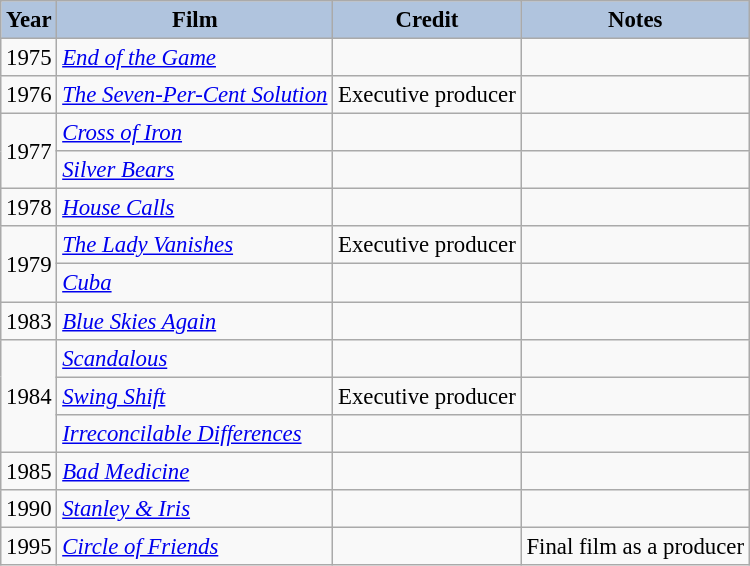<table class="wikitable" style="font-size:95%;">
<tr>
<th style="background:#B0C4DE;">Year</th>
<th style="background:#B0C4DE;">Film</th>
<th style="background:#B0C4DE;">Credit</th>
<th style="background:#B0C4DE;">Notes</th>
</tr>
<tr>
<td>1975</td>
<td><em><a href='#'>End of the Game</a></em></td>
<td></td>
<td></td>
</tr>
<tr>
<td>1976</td>
<td><em><a href='#'>The Seven-Per-Cent Solution</a></em></td>
<td>Executive producer</td>
<td></td>
</tr>
<tr>
<td rowspan=2>1977</td>
<td><em><a href='#'>Cross of Iron</a></em></td>
<td></td>
<td></td>
</tr>
<tr>
<td><em><a href='#'>Silver Bears</a></em></td>
<td></td>
<td></td>
</tr>
<tr>
<td>1978</td>
<td><em><a href='#'>House Calls</a></em></td>
<td></td>
<td></td>
</tr>
<tr>
<td rowspan=2>1979</td>
<td><em><a href='#'>The Lady Vanishes</a></em></td>
<td>Executive producer</td>
<td></td>
</tr>
<tr>
<td><em><a href='#'>Cuba</a></em></td>
<td></td>
<td></td>
</tr>
<tr>
<td>1983</td>
<td><em><a href='#'>Blue Skies Again</a></em></td>
<td></td>
<td></td>
</tr>
<tr>
<td rowspan=3>1984</td>
<td><em><a href='#'>Scandalous</a></em></td>
<td></td>
<td></td>
</tr>
<tr>
<td><em><a href='#'>Swing Shift</a></em></td>
<td>Executive producer</td>
<td></td>
</tr>
<tr>
<td><em><a href='#'>Irreconcilable Differences</a></em></td>
<td></td>
<td></td>
</tr>
<tr>
<td>1985</td>
<td><em><a href='#'>Bad Medicine</a></em></td>
<td></td>
<td></td>
</tr>
<tr>
<td>1990</td>
<td><em><a href='#'>Stanley & Iris</a></em></td>
<td></td>
<td></td>
</tr>
<tr>
<td>1995</td>
<td><em><a href='#'>Circle of Friends</a></em></td>
<td></td>
<td>Final film as a producer</td>
</tr>
</table>
